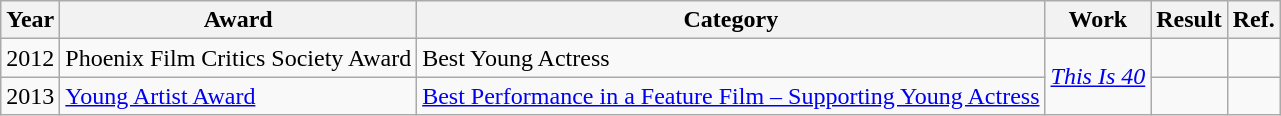<table class="wikitable">
<tr>
<th>Year</th>
<th>Award</th>
<th>Category</th>
<th>Work</th>
<th>Result</th>
<th class="unsortable">Ref.</th>
</tr>
<tr>
<td>2012</td>
<td>Phoenix Film Critics Society Award</td>
<td>Best Young Actress</td>
<td rowspan="2"><em><a href='#'>This Is 40</a></em></td>
<td></td>
<td align="center"></td>
</tr>
<tr>
<td>2013</td>
<td><a href='#'>Young Artist Award</a></td>
<td><a href='#'>Best Performance in a Feature Film – Supporting Young Actress</a></td>
<td></td>
<td align="center"></td>
</tr>
</table>
